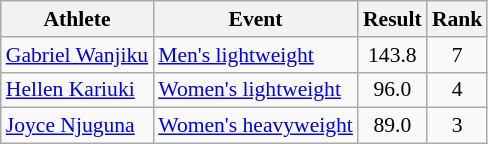<table class="wikitable" style="font-size:90%">
<tr>
<th>Athlete</th>
<th>Event</th>
<th>Result</th>
<th>Rank</th>
</tr>
<tr align=center>
<td align=left><a href='#'>Gabriel Wanjiku</a></td>
<td align=left><a href='#'>Men's lightweight</a></td>
<td>143.8</td>
<td>7</td>
</tr>
<tr align=center>
<td align=left><a href='#'>Hellen Kariuki</a></td>
<td align=left><a href='#'>Women's lightweight</a></td>
<td>96.0</td>
<td>4</td>
</tr>
<tr align=center>
<td align=left><a href='#'>Joyce Njuguna</a></td>
<td align=left><a href='#'>Women's heavyweight</a></td>
<td>89.0</td>
<td>3 </td>
</tr>
</table>
